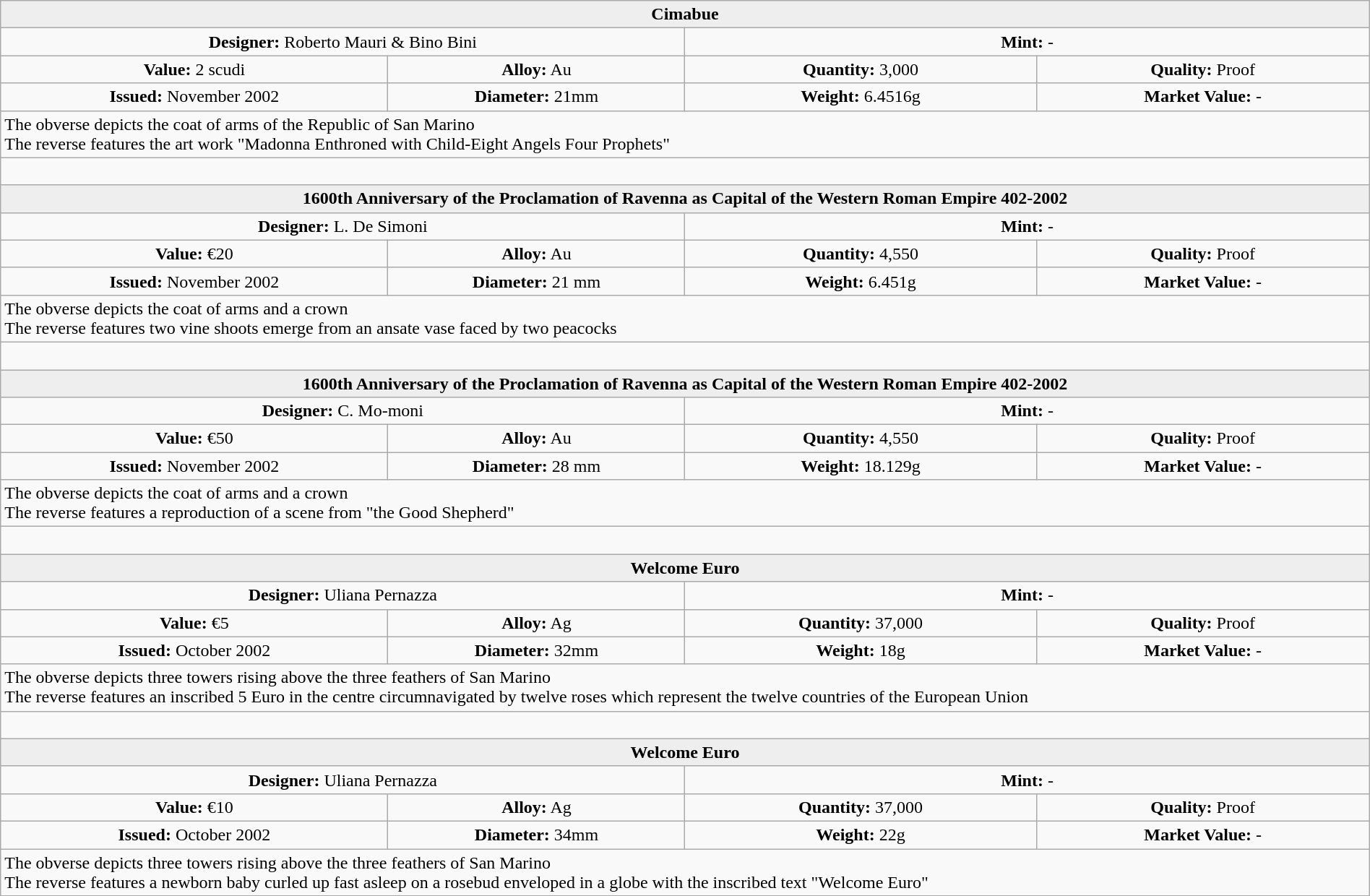<table class="wikitable" width="100%">
<tr>
<th colspan="4" align=center style="background:#eeeeee;">Cimabue</th>
</tr>
<tr>
<td colspan="2" width="50%" align=center><strong>Designer:</strong>	Roberto Mauri & Bino Bini</td>
<td colspan="2" width="50%" align=center><strong>Mint:</strong> -</td>
</tr>
<tr>
<td align=center><strong>Value:</strong>	2 scudi</td>
<td align=center><strong>Alloy:</strong>	Au</td>
<td align=center><strong>Quantity:</strong>	3,000</td>
<td align=center><strong>Quality:</strong>	Proof</td>
</tr>
<tr>
<td align=center><strong>Issued:</strong>	November 2002</td>
<td align=center><strong>Diameter:</strong>	21mm</td>
<td align=center><strong>Weight:</strong>	6.4516g</td>
<td align=center><strong>Market Value:</strong>	-</td>
</tr>
<tr>
<td colspan="4" align=left>The obverse depicts the coat of arms of the Republic of San Marino<br>The reverse features the art work "Madonna Enthroned with Child-Eight Angels Four Prophets"</td>
</tr>
<tr>
<td colspan="4" align=left> </td>
</tr>
<tr>
<th colspan="4" align=center style="background:#eeeeee;">1600th Anniversary of the Proclamation of Ravenna as Capital of the Western Roman Empire 402-2002</th>
</tr>
<tr>
<td colspan="2" width="50%" align=center><strong>Designer:</strong>	L. De Simoni</td>
<td colspan="2" width="50%" align=center><strong>Mint:</strong> -</td>
</tr>
<tr>
<td align=center><strong>Value:</strong>	€20</td>
<td align=center><strong>Alloy:</strong>	Au</td>
<td align=center><strong>Quantity:</strong>	4,550</td>
<td align=center><strong>Quality:</strong>	Proof</td>
</tr>
<tr>
<td align=center><strong>Issued:</strong>	November 2002</td>
<td align=center><strong>Diameter:</strong> 21 mm</td>
<td align=center><strong>Weight:</strong>	6.451g</td>
<td align=center><strong>Market Value:</strong>	-</td>
</tr>
<tr>
<td colspan="4" align=left>The obverse depicts the coat of arms and a crown<br>The reverse features two vine shoots emerge from an ansate vase faced by two peacocks</td>
</tr>
<tr>
<td colspan="4" align=left> </td>
</tr>
<tr>
<th colspan="4" align=center style="background:#eeeeee;">1600th Anniversary of the Proclamation of Ravenna as Capital of the Western Roman Empire 402-2002</th>
</tr>
<tr>
<td colspan="2" width="50%" align=center><strong>Designer:</strong>	C. Mo-moni</td>
<td colspan="2" width="50%" align=center><strong>Mint:</strong> -</td>
</tr>
<tr>
<td align=center><strong>Value:</strong>	€50</td>
<td align=center><strong>Alloy:</strong>	Au</td>
<td align=center><strong>Quantity:</strong>	4,550</td>
<td align=center><strong>Quality:</strong>	Proof</td>
</tr>
<tr>
<td align=center><strong>Issued:</strong>	November 2002</td>
<td align=center><strong>Diameter:</strong> 28 mm</td>
<td align=center><strong>Weight:</strong>	18.129g</td>
<td align=center><strong>Market Value:</strong>	-</td>
</tr>
<tr>
<td colspan="4" align=left>The obverse depicts the coat of arms and a crown<br>The reverse features a reproduction of a scene from "the Good Shepherd"</td>
</tr>
<tr>
<td colspan="4" align=left> </td>
</tr>
<tr>
<th colspan="4" align=center style="background:#eeeeee;">Welcome Euro</th>
</tr>
<tr>
<td colspan="2" width="50%" align=center><strong>Designer:</strong>	Uliana Pernazza</td>
<td colspan="2" width="50%" align=center><strong>Mint:</strong> -</td>
</tr>
<tr>
<td align=center><strong>Value:</strong>	€5</td>
<td align=center><strong>Alloy:</strong>	Ag</td>
<td align=center><strong>Quantity:</strong>	37,000</td>
<td align=center><strong>Quality:</strong>	Proof</td>
</tr>
<tr>
<td align=center><strong>Issued:</strong>	October 2002</td>
<td align=center><strong>Diameter:</strong>	32mm</td>
<td align=center><strong>Weight:</strong>	18g</td>
<td align=center><strong>Market Value:</strong>	-</td>
</tr>
<tr>
<td colspan="4" align=left>The obverse depicts three towers rising above the three feathers of San Marino<br>The reverse features an inscribed 5 Euro in the centre circumnavigated by twelve roses which represent the twelve countries of the European Union</td>
</tr>
<tr>
<td colspan="4" align=left> </td>
</tr>
<tr>
<th colspan="4" align=center style="background:#eeeeee;">Welcome Euro</th>
</tr>
<tr>
<td colspan="2" width="50%" align=center><strong>Designer:</strong>	Uliana Pernazza</td>
<td colspan="2" width="50%" align=center><strong>Mint:</strong> -</td>
</tr>
<tr>
<td align=center><strong>Value:</strong>	€10</td>
<td align=center><strong>Alloy:</strong>	Ag</td>
<td align=center><strong>Quantity:</strong>	37,000</td>
<td align=center><strong>Quality:</strong>	Proof</td>
</tr>
<tr>
<td align=center><strong>Issued:</strong>	October 2002</td>
<td align=center><strong>Diameter:</strong>	34mm</td>
<td align=center><strong>Weight:</strong>	22g</td>
<td align=center><strong>Market Value:</strong>	-</td>
</tr>
<tr>
<td colspan="4" align=left>The obverse depicts three towers rising above the three feathers of San Marino<br>The reverse features a newborn baby curled up fast asleep on a rosebud enveloped in a globe with the inscribed text "Welcome Euro"</td>
</tr>
</table>
